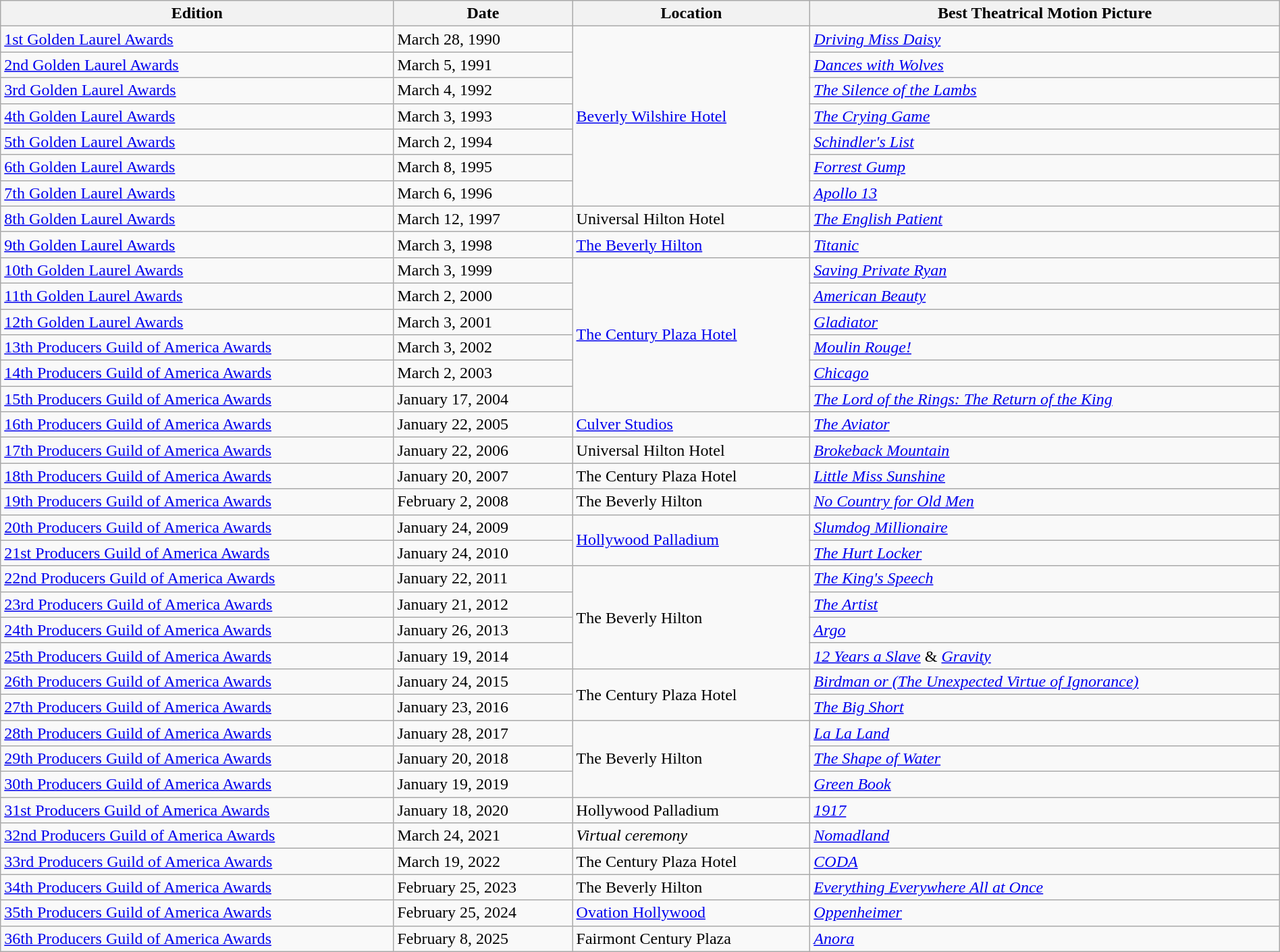<table class="sortable wikitable center" style="width:100%;">
<tr>
<th>Edition</th>
<th>Date</th>
<th>Location</th>
<th>Best Theatrical Motion Picture</th>
</tr>
<tr>
<td><a href='#'>1st Golden Laurel Awards</a></td>
<td>March 28, 1990</td>
<td rowspan=7><a href='#'>Beverly Wilshire Hotel</a></td>
<td><em><a href='#'>Driving Miss Daisy</a></em></td>
</tr>
<tr>
<td><a href='#'>2nd Golden Laurel Awards</a></td>
<td>March 5, 1991</td>
<td><em><a href='#'>Dances with Wolves</a></em></td>
</tr>
<tr>
<td><a href='#'>3rd Golden Laurel Awards</a></td>
<td>March 4, 1992</td>
<td><em><a href='#'>The Silence of the Lambs</a></em></td>
</tr>
<tr>
<td><a href='#'>4th Golden Laurel Awards</a></td>
<td>March 3, 1993</td>
<td><em><a href='#'>The Crying Game</a></em></td>
</tr>
<tr>
<td><a href='#'>5th Golden Laurel Awards</a></td>
<td>March 2, 1994</td>
<td><em><a href='#'>Schindler's List</a></em></td>
</tr>
<tr>
<td><a href='#'>6th Golden Laurel Awards</a></td>
<td>March 8, 1995</td>
<td><em><a href='#'>Forrest Gump</a></em></td>
</tr>
<tr>
<td><a href='#'>7th Golden Laurel Awards</a></td>
<td>March 6, 1996</td>
<td><em><a href='#'>Apollo 13</a></em></td>
</tr>
<tr>
<td><a href='#'>8th Golden Laurel Awards</a></td>
<td>March 12, 1997</td>
<td>Universal Hilton Hotel</td>
<td><em><a href='#'>The English Patient</a></em></td>
</tr>
<tr>
<td><a href='#'>9th Golden Laurel Awards</a></td>
<td>March 3, 1998</td>
<td><a href='#'>The Beverly Hilton</a></td>
<td><em><a href='#'>Titanic</a></em></td>
</tr>
<tr>
<td><a href='#'>10th Golden Laurel Awards</a></td>
<td>March 3, 1999</td>
<td rowspan=6><a href='#'>The Century Plaza Hotel</a></td>
<td><em><a href='#'>Saving Private Ryan</a></em></td>
</tr>
<tr>
<td><a href='#'>11th Golden Laurel Awards</a></td>
<td>March 2, 2000</td>
<td><em><a href='#'>American Beauty</a></em></td>
</tr>
<tr>
<td><a href='#'>12th Golden Laurel Awards</a></td>
<td>March 3, 2001</td>
<td><em><a href='#'>Gladiator</a></em></td>
</tr>
<tr>
<td><a href='#'>13th Producers Guild of America Awards</a></td>
<td>March 3, 2002</td>
<td><em><a href='#'>Moulin Rouge!</a></em></td>
</tr>
<tr>
<td><a href='#'>14th Producers Guild of America Awards</a></td>
<td>March 2, 2003</td>
<td><em><a href='#'>Chicago</a></em></td>
</tr>
<tr>
<td><a href='#'>15th Producers Guild of America Awards</a></td>
<td>January 17, 2004</td>
<td><em><a href='#'>The Lord of the Rings: The Return of the King</a></em></td>
</tr>
<tr>
<td><a href='#'>16th Producers Guild of America Awards</a></td>
<td>January 22, 2005</td>
<td><a href='#'>Culver Studios</a></td>
<td><em><a href='#'>The Aviator</a></em></td>
</tr>
<tr>
<td><a href='#'>17th Producers Guild of America Awards</a></td>
<td>January 22, 2006</td>
<td>Universal Hilton Hotel</td>
<td><em><a href='#'>Brokeback Mountain</a></em></td>
</tr>
<tr>
<td><a href='#'>18th Producers Guild of America Awards</a></td>
<td>January 20, 2007</td>
<td>The Century Plaza Hotel</td>
<td><em><a href='#'>Little Miss Sunshine</a></em></td>
</tr>
<tr>
<td><a href='#'>19th Producers Guild of America Awards</a></td>
<td>February 2, 2008</td>
<td>The Beverly Hilton</td>
<td><em><a href='#'>No Country for Old Men</a></em></td>
</tr>
<tr>
<td><a href='#'>20th Producers Guild of America Awards</a></td>
<td>January 24, 2009</td>
<td rowspan=2><a href='#'>Hollywood Palladium</a></td>
<td><em><a href='#'>Slumdog Millionaire</a></em></td>
</tr>
<tr>
<td><a href='#'>21st Producers Guild of America Awards</a></td>
<td>January 24, 2010</td>
<td><em><a href='#'>The Hurt Locker</a></em></td>
</tr>
<tr>
<td><a href='#'>22nd Producers Guild of America Awards</a></td>
<td>January 22, 2011</td>
<td rowspan=4>The Beverly Hilton</td>
<td><em><a href='#'>The King's Speech</a></em></td>
</tr>
<tr>
<td><a href='#'>23rd Producers Guild of America Awards</a></td>
<td>January 21, 2012</td>
<td><em><a href='#'>The Artist</a></em></td>
</tr>
<tr>
<td><a href='#'>24th Producers Guild of America Awards</a></td>
<td>January 26, 2013</td>
<td><em><a href='#'>Argo</a></em></td>
</tr>
<tr>
<td><a href='#'>25th Producers Guild of America Awards</a></td>
<td>January 19, 2014</td>
<td><em><a href='#'>12 Years a Slave</a></em> & <em><a href='#'>Gravity</a></em></td>
</tr>
<tr>
<td><a href='#'>26th Producers Guild of America Awards</a></td>
<td>January 24, 2015</td>
<td rowspan=2>The Century Plaza Hotel</td>
<td><em><a href='#'>Birdman or (The Unexpected Virtue of Ignorance)</a></em></td>
</tr>
<tr>
<td><a href='#'>27th Producers Guild of America Awards</a></td>
<td>January 23, 2016</td>
<td><em><a href='#'>The Big Short</a></em></td>
</tr>
<tr>
<td><a href='#'>28th Producers Guild of America Awards</a></td>
<td>January 28, 2017</td>
<td rowspan=3>The Beverly Hilton</td>
<td><em><a href='#'>La La Land</a></em></td>
</tr>
<tr>
<td><a href='#'>29th Producers Guild of America Awards</a></td>
<td>January 20, 2018</td>
<td><em><a href='#'>The Shape of Water</a></em></td>
</tr>
<tr>
<td><a href='#'>30th Producers Guild of America Awards</a></td>
<td>January 19, 2019</td>
<td><em><a href='#'>Green Book</a></em></td>
</tr>
<tr>
<td><a href='#'>31st Producers Guild of America Awards</a></td>
<td>January 18, 2020</td>
<td>Hollywood Palladium</td>
<td><em><a href='#'>1917</a></em></td>
</tr>
<tr>
<td><a href='#'>32nd Producers Guild of America Awards</a></td>
<td>March 24, 2021</td>
<td><em>Virtual ceremony</em></td>
<td><em><a href='#'>Nomadland</a></em></td>
</tr>
<tr>
<td><a href='#'>33rd Producers Guild of America Awards</a></td>
<td>March 19, 2022</td>
<td>The Century Plaza Hotel</td>
<td><em><a href='#'>CODA</a></em></td>
</tr>
<tr>
<td><a href='#'>34th Producers Guild of America Awards</a></td>
<td>February 25, 2023</td>
<td>The Beverly Hilton</td>
<td><em><a href='#'>Everything Everywhere All at Once</a></em></td>
</tr>
<tr>
<td><a href='#'>35th Producers Guild of America Awards</a></td>
<td>February 25, 2024</td>
<td><a href='#'>Ovation Hollywood</a></td>
<td><em><a href='#'>Oppenheimer</a></em></td>
</tr>
<tr>
<td><a href='#'>36th Producers Guild of America Awards</a></td>
<td>February 8, 2025</td>
<td>Fairmont Century Plaza</td>
<td><em><a href='#'>Anora</a></em></td>
</tr>
</table>
